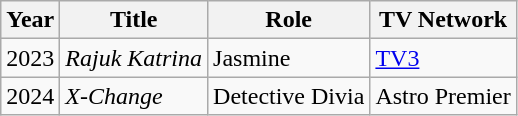<table class="wikitable">
<tr>
<th>Year</th>
<th>Title</th>
<th>Role</th>
<th>TV Network</th>
</tr>
<tr>
<td>2023</td>
<td><em>Rajuk Katrina</em></td>
<td>Jasmine</td>
<td><a href='#'>TV3</a></td>
</tr>
<tr>
<td>2024</td>
<td><em>X-Change</em></td>
<td>Detective Divia</td>
<td>Astro Premier</td>
</tr>
</table>
